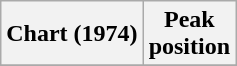<table class="wikitable sortable plainrowheaders" style="text-align:center">
<tr>
<th scope="col">Chart (1974)</th>
<th scope="col">Peak<br>position</th>
</tr>
<tr>
</tr>
</table>
